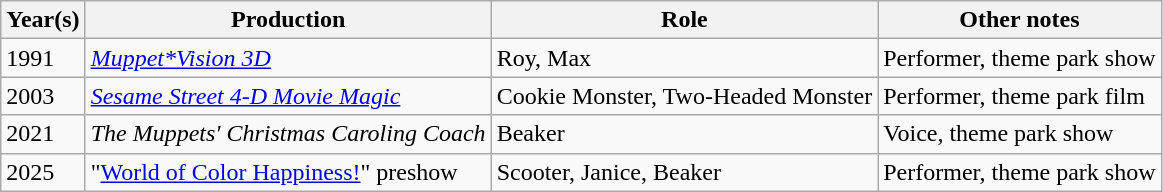<table class="wikitable">
<tr>
<th>Year(s)</th>
<th>Production</th>
<th>Role</th>
<th>Other notes</th>
</tr>
<tr>
<td>1991</td>
<td><em><a href='#'>Muppet*Vision 3D</a></em></td>
<td>Roy, Max</td>
<td>Performer, theme park show</td>
</tr>
<tr>
<td>2003</td>
<td><em><a href='#'>Sesame Street 4-D Movie Magic</a></em></td>
<td>Cookie Monster, Two-Headed Monster</td>
<td>Performer, theme park film</td>
</tr>
<tr>
<td>2021</td>
<td><em>The Muppets' Christmas Caroling Coach</em></td>
<td>Beaker</td>
<td>Voice, theme park show</td>
</tr>
<tr>
<td>2025</td>
<td>"<a href='#'>World of Color Happiness!</a>" preshow</td>
<td>Scooter, Janice, Beaker</td>
<td>Performer, theme park show</td>
</tr>
</table>
